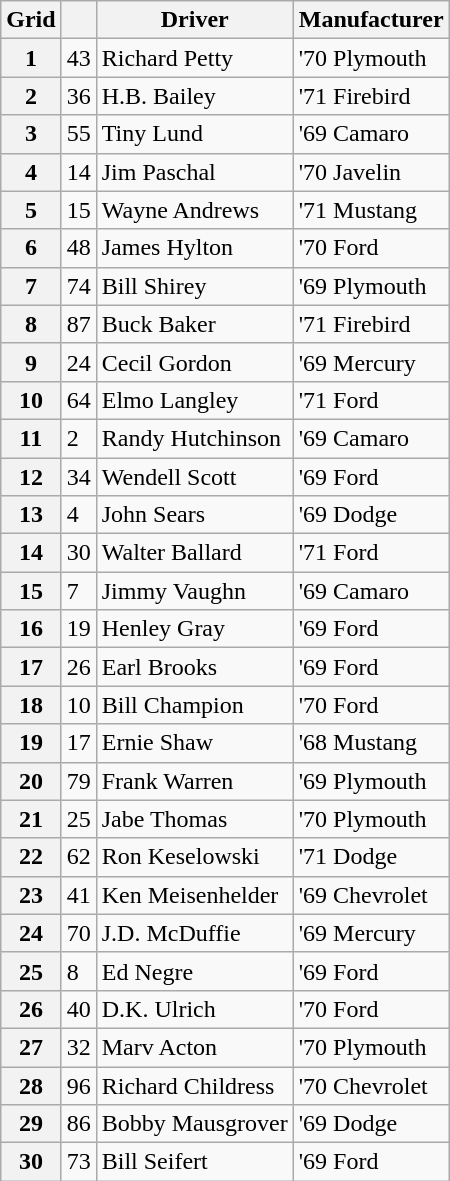<table class="wikitable">
<tr>
<th>Grid</th>
<th></th>
<th>Driver</th>
<th>Manufacturer</th>
</tr>
<tr>
<th>1</th>
<td>43</td>
<td>Richard Petty</td>
<td>'70 Plymouth</td>
</tr>
<tr>
<th>2</th>
<td>36</td>
<td>H.B. Bailey</td>
<td>'71 Firebird</td>
</tr>
<tr>
<th>3</th>
<td>55</td>
<td>Tiny Lund</td>
<td>'69 Camaro</td>
</tr>
<tr>
<th>4</th>
<td>14</td>
<td>Jim Paschal</td>
<td>'70 Javelin</td>
</tr>
<tr>
<th>5</th>
<td>15</td>
<td>Wayne Andrews</td>
<td>'71 Mustang</td>
</tr>
<tr>
<th>6</th>
<td>48</td>
<td>James Hylton</td>
<td>'70 Ford</td>
</tr>
<tr>
<th>7</th>
<td>74</td>
<td>Bill Shirey</td>
<td>'69 Plymouth</td>
</tr>
<tr>
<th>8</th>
<td>87</td>
<td>Buck Baker</td>
<td>'71 Firebird</td>
</tr>
<tr>
<th>9</th>
<td>24</td>
<td>Cecil Gordon</td>
<td>'69 Mercury</td>
</tr>
<tr>
<th>10</th>
<td>64</td>
<td>Elmo Langley</td>
<td>'71 Ford</td>
</tr>
<tr>
<th>11</th>
<td>2</td>
<td>Randy Hutchinson</td>
<td>'69 Camaro</td>
</tr>
<tr>
<th>12</th>
<td>34</td>
<td>Wendell Scott</td>
<td>'69 Ford</td>
</tr>
<tr>
<th>13</th>
<td>4</td>
<td>John Sears</td>
<td>'69 Dodge</td>
</tr>
<tr>
<th>14</th>
<td>30</td>
<td>Walter Ballard</td>
<td>'71 Ford</td>
</tr>
<tr>
<th>15</th>
<td>7</td>
<td>Jimmy Vaughn</td>
<td>'69 Camaro</td>
</tr>
<tr>
<th>16</th>
<td>19</td>
<td>Henley Gray</td>
<td>'69 Ford</td>
</tr>
<tr>
<th>17</th>
<td>26</td>
<td>Earl Brooks</td>
<td>'69 Ford</td>
</tr>
<tr>
<th>18</th>
<td>10</td>
<td>Bill Champion</td>
<td>'70 Ford</td>
</tr>
<tr>
<th>19</th>
<td>17</td>
<td>Ernie Shaw</td>
<td>'68 Mustang</td>
</tr>
<tr>
<th>20</th>
<td>79</td>
<td>Frank Warren</td>
<td>'69 Plymouth</td>
</tr>
<tr>
<th>21</th>
<td>25</td>
<td>Jabe Thomas</td>
<td>'70 Plymouth</td>
</tr>
<tr>
<th>22</th>
<td>62</td>
<td>Ron Keselowski</td>
<td>'71 Dodge</td>
</tr>
<tr>
<th>23</th>
<td>41</td>
<td>Ken Meisenhelder</td>
<td>'69 Chevrolet</td>
</tr>
<tr>
<th>24</th>
<td>70</td>
<td>J.D. McDuffie</td>
<td>'69 Mercury</td>
</tr>
<tr>
<th>25</th>
<td>8</td>
<td>Ed Negre</td>
<td>'69 Ford</td>
</tr>
<tr>
<th>26</th>
<td>40</td>
<td>D.K. Ulrich</td>
<td>'70 Ford</td>
</tr>
<tr>
<th>27</th>
<td>32</td>
<td>Marv Acton</td>
<td>'70 Plymouth</td>
</tr>
<tr>
<th>28</th>
<td>96</td>
<td>Richard Childress</td>
<td>'70 Chevrolet</td>
</tr>
<tr>
<th>29</th>
<td>86</td>
<td>Bobby Mausgrover</td>
<td>'69 Dodge</td>
</tr>
<tr>
<th>30</th>
<td>73</td>
<td>Bill Seifert</td>
<td>'69 Ford</td>
</tr>
</table>
